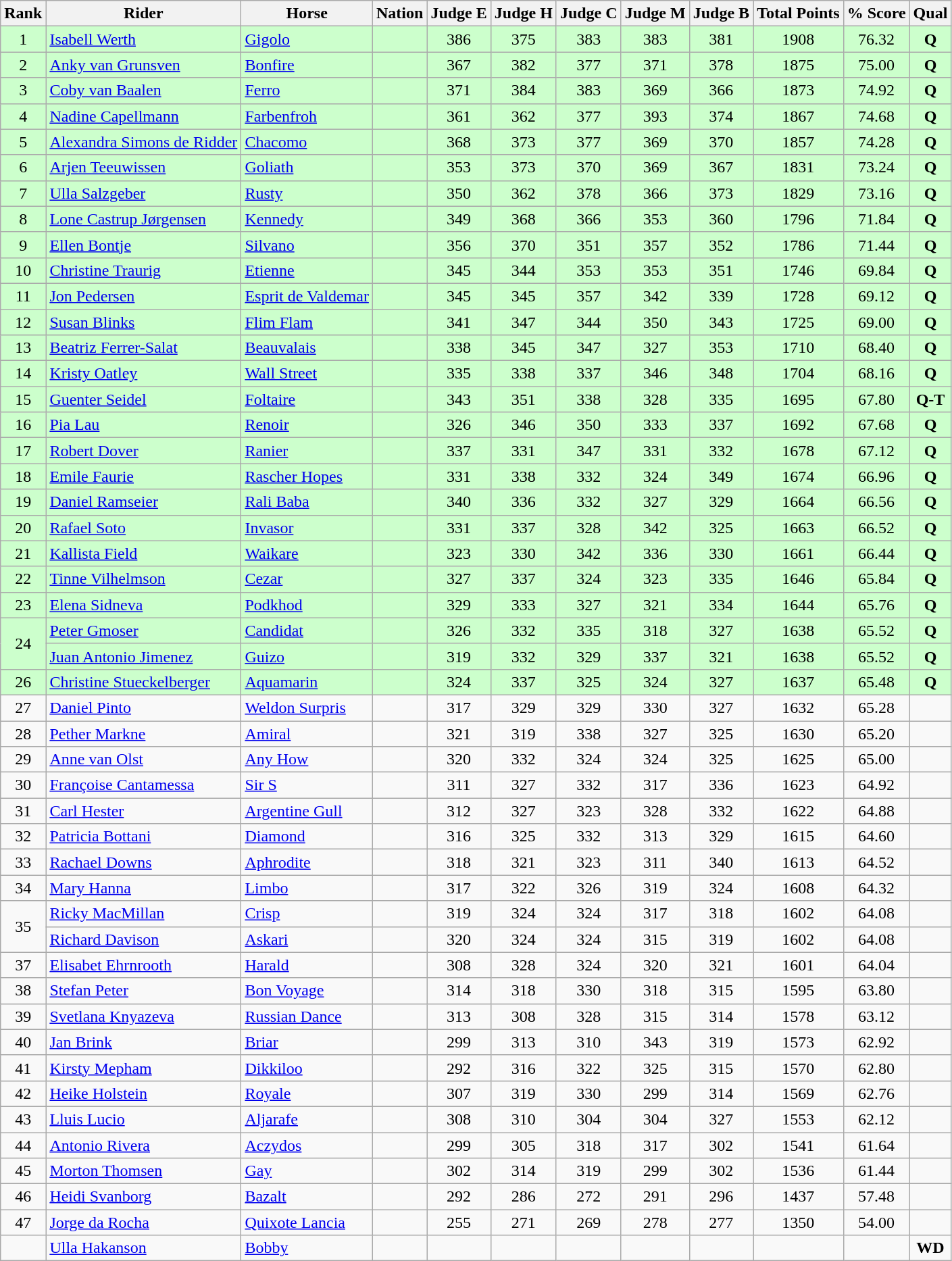<table class="wikitable sortable" style="text-align:center">
<tr>
<th>Rank</th>
<th>Rider</th>
<th>Horse</th>
<th>Nation</th>
<th>Judge E</th>
<th>Judge H</th>
<th>Judge C</th>
<th>Judge M</th>
<th>Judge B</th>
<th>Total Points</th>
<th>% Score</th>
<th>Qual</th>
</tr>
<tr bgcolor="ccffcc">
<td>1</td>
<td align=left><a href='#'>Isabell Werth</a></td>
<td align=left><a href='#'>Gigolo</a></td>
<td align=left></td>
<td>386</td>
<td>375</td>
<td>383</td>
<td>383</td>
<td>381</td>
<td>1908</td>
<td>76.32</td>
<td><strong>Q</strong></td>
</tr>
<tr bgcolor="ccffcc">
<td>2</td>
<td align=left><a href='#'>Anky van Grunsven</a></td>
<td align=left><a href='#'>Bonfire</a></td>
<td align=left></td>
<td>367</td>
<td>382</td>
<td>377</td>
<td>371</td>
<td>378</td>
<td>1875</td>
<td>75.00</td>
<td><strong>Q</strong></td>
</tr>
<tr bgcolor="ccffcc">
<td>3</td>
<td align=left><a href='#'>Coby van Baalen</a></td>
<td align=left><a href='#'>Ferro</a></td>
<td align=left></td>
<td>371</td>
<td>384</td>
<td>383</td>
<td>369</td>
<td>366</td>
<td>1873</td>
<td>74.92</td>
<td><strong>Q</strong></td>
</tr>
<tr bgcolor="ccffcc">
<td>4</td>
<td align=left><a href='#'>Nadine Capellmann</a></td>
<td align=left><a href='#'>Farbenfroh</a></td>
<td align=left></td>
<td>361</td>
<td>362</td>
<td>377</td>
<td>393</td>
<td>374</td>
<td>1867</td>
<td>74.68</td>
<td><strong>Q</strong></td>
</tr>
<tr bgcolor="ccffcc">
<td>5</td>
<td align=left><a href='#'>Alexandra Simons de Ridder</a></td>
<td align=left><a href='#'>Chacomo</a></td>
<td align=left></td>
<td>368</td>
<td>373</td>
<td>377</td>
<td>369</td>
<td>370</td>
<td>1857</td>
<td>74.28</td>
<td><strong>Q</strong></td>
</tr>
<tr bgcolor="ccffcc">
<td>6</td>
<td align=left><a href='#'>Arjen Teeuwissen</a></td>
<td align=left><a href='#'>Goliath</a></td>
<td align=left></td>
<td>353</td>
<td>373</td>
<td>370</td>
<td>369</td>
<td>367</td>
<td>1831</td>
<td>73.24</td>
<td><strong>Q</strong></td>
</tr>
<tr bgcolor="ccffcc">
<td>7</td>
<td align=left><a href='#'>Ulla Salzgeber</a></td>
<td align=left><a href='#'>Rusty</a></td>
<td align=left></td>
<td>350</td>
<td>362</td>
<td>378</td>
<td>366</td>
<td>373</td>
<td>1829</td>
<td>73.16</td>
<td><strong>Q</strong></td>
</tr>
<tr bgcolor="ccffcc">
<td>8</td>
<td align=left><a href='#'>Lone Castrup Jørgensen</a></td>
<td align=left><a href='#'>Kennedy</a></td>
<td align=left></td>
<td>349</td>
<td>368</td>
<td>366</td>
<td>353</td>
<td>360</td>
<td>1796</td>
<td>71.84</td>
<td><strong>Q</strong></td>
</tr>
<tr bgcolor="ccffcc">
<td>9</td>
<td align=left><a href='#'>Ellen Bontje</a></td>
<td align=left><a href='#'>Silvano</a></td>
<td align=left></td>
<td>356</td>
<td>370</td>
<td>351</td>
<td>357</td>
<td>352</td>
<td>1786</td>
<td>71.44</td>
<td><strong>Q</strong></td>
</tr>
<tr bgcolor="ccffcc">
<td>10</td>
<td align=left><a href='#'>Christine Traurig</a></td>
<td align=left><a href='#'>Etienne</a></td>
<td align=left></td>
<td>345</td>
<td>344</td>
<td>353</td>
<td>353</td>
<td>351</td>
<td>1746</td>
<td>69.84</td>
<td><strong>Q</strong></td>
</tr>
<tr bgcolor="ccffcc">
<td>11</td>
<td align=left><a href='#'>Jon Pedersen</a></td>
<td align=left><a href='#'>Esprit de Valdemar</a></td>
<td align=left></td>
<td>345</td>
<td>345</td>
<td>357</td>
<td>342</td>
<td>339</td>
<td>1728</td>
<td>69.12</td>
<td><strong>Q</strong></td>
</tr>
<tr bgcolor="ccffcc">
<td>12</td>
<td align=left><a href='#'>Susan Blinks</a></td>
<td align=left><a href='#'>Flim Flam</a></td>
<td align=left></td>
<td>341</td>
<td>347</td>
<td>344</td>
<td>350</td>
<td>343</td>
<td>1725</td>
<td>69.00</td>
<td><strong>Q</strong></td>
</tr>
<tr bgcolor="ccffcc">
<td>13</td>
<td align=left><a href='#'>Beatriz Ferrer-Salat</a></td>
<td align=left><a href='#'>Beauvalais</a></td>
<td align=left></td>
<td>338</td>
<td>345</td>
<td>347</td>
<td>327</td>
<td>353</td>
<td>1710</td>
<td>68.40</td>
<td><strong>Q</strong></td>
</tr>
<tr bgcolor="ccffcc">
<td>14</td>
<td align=left><a href='#'>Kristy Oatley</a></td>
<td align=left><a href='#'>Wall Street</a></td>
<td align=left></td>
<td>335</td>
<td>338</td>
<td>337</td>
<td>346</td>
<td>348</td>
<td>1704</td>
<td>68.16</td>
<td><strong>Q</strong></td>
</tr>
<tr bgcolor="ccffcc">
<td>15</td>
<td align=left><a href='#'>Guenter Seidel</a></td>
<td align=left><a href='#'>Foltaire</a></td>
<td align=left></td>
<td>343</td>
<td>351</td>
<td>338</td>
<td>328</td>
<td>335</td>
<td>1695</td>
<td>67.80</td>
<td><strong>Q-T</strong></td>
</tr>
<tr bgcolor="ccffcc">
<td>16</td>
<td align=left><a href='#'>Pia Lau</a></td>
<td align=left><a href='#'>Renoir</a></td>
<td align=left></td>
<td>326</td>
<td>346</td>
<td>350</td>
<td>333</td>
<td>337</td>
<td>1692</td>
<td>67.68</td>
<td><strong>Q</strong></td>
</tr>
<tr bgcolor="ccffcc">
<td>17</td>
<td align=left><a href='#'>Robert Dover</a></td>
<td align=left><a href='#'>Ranier</a></td>
<td align=left></td>
<td>337</td>
<td>331</td>
<td>347</td>
<td>331</td>
<td>332</td>
<td>1678</td>
<td>67.12</td>
<td><strong>Q</strong></td>
</tr>
<tr bgcolor="ccffcc">
<td>18</td>
<td align=left><a href='#'>Emile Faurie</a></td>
<td align=left><a href='#'>Rascher Hopes</a></td>
<td align=left></td>
<td>331</td>
<td>338</td>
<td>332</td>
<td>324</td>
<td>349</td>
<td>1674</td>
<td>66.96</td>
<td><strong>Q</strong></td>
</tr>
<tr bgcolor="ccffcc">
<td>19</td>
<td align=left><a href='#'>Daniel Ramseier</a></td>
<td align=left><a href='#'>Rali Baba</a></td>
<td align=left></td>
<td>340</td>
<td>336</td>
<td>332</td>
<td>327</td>
<td>329</td>
<td>1664</td>
<td>66.56</td>
<td><strong>Q</strong></td>
</tr>
<tr bgcolor="ccffcc">
<td>20</td>
<td align=left><a href='#'>Rafael Soto</a></td>
<td align=left><a href='#'>Invasor</a></td>
<td align=left></td>
<td>331</td>
<td>337</td>
<td>328</td>
<td>342</td>
<td>325</td>
<td>1663</td>
<td>66.52</td>
<td><strong>Q</strong></td>
</tr>
<tr bgcolor="ccffcc">
<td>21</td>
<td align=left><a href='#'>Kallista Field</a></td>
<td align=left><a href='#'>Waikare</a></td>
<td align=left></td>
<td>323</td>
<td>330</td>
<td>342</td>
<td>336</td>
<td>330</td>
<td>1661</td>
<td>66.44</td>
<td><strong>Q</strong></td>
</tr>
<tr bgcolor="ccffcc">
<td>22</td>
<td align=left><a href='#'>Tinne Vilhelmson</a></td>
<td align=left><a href='#'>Cezar</a></td>
<td align=left></td>
<td>327</td>
<td>337</td>
<td>324</td>
<td>323</td>
<td>335</td>
<td>1646</td>
<td>65.84</td>
<td><strong>Q</strong></td>
</tr>
<tr bgcolor="ccffcc">
<td>23</td>
<td align=left><a href='#'>Elena Sidneva</a></td>
<td align=left><a href='#'>Podkhod</a></td>
<td align=left></td>
<td>329</td>
<td>333</td>
<td>327</td>
<td>321</td>
<td>334</td>
<td>1644</td>
<td>65.76</td>
<td><strong>Q</strong></td>
</tr>
<tr bgcolor="ccffcc">
<td rowspan=2>24</td>
<td align=left><a href='#'>Peter Gmoser</a></td>
<td align=left><a href='#'>Candidat</a></td>
<td align=left></td>
<td>326</td>
<td>332</td>
<td>335</td>
<td>318</td>
<td>327</td>
<td>1638</td>
<td>65.52</td>
<td><strong>Q</strong></td>
</tr>
<tr bgcolor="ccffcc">
<td align=left><a href='#'>Juan Antonio Jimenez</a></td>
<td align=left><a href='#'>Guizo</a></td>
<td align=left></td>
<td>319</td>
<td>332</td>
<td>329</td>
<td>337</td>
<td>321</td>
<td>1638</td>
<td>65.52</td>
<td><strong>Q</strong></td>
</tr>
<tr bgcolor="ccffcc">
<td>26</td>
<td align=left><a href='#'>Christine Stueckelberger</a></td>
<td align=left><a href='#'>Aquamarin</a></td>
<td align=left></td>
<td>324</td>
<td>337</td>
<td>325</td>
<td>324</td>
<td>327</td>
<td>1637</td>
<td>65.48</td>
<td><strong>Q</strong></td>
</tr>
<tr>
<td>27</td>
<td align=left><a href='#'>Daniel Pinto</a></td>
<td align=left><a href='#'>Weldon Surpris</a></td>
<td align=left></td>
<td>317</td>
<td>329</td>
<td>329</td>
<td>330</td>
<td>327</td>
<td>1632</td>
<td>65.28</td>
<td></td>
</tr>
<tr>
<td>28</td>
<td align=left><a href='#'>Pether Markne</a></td>
<td align=left><a href='#'>Amiral</a></td>
<td align=left></td>
<td>321</td>
<td>319</td>
<td>338</td>
<td>327</td>
<td>325</td>
<td>1630</td>
<td>65.20</td>
<td></td>
</tr>
<tr>
<td>29</td>
<td align=left><a href='#'>Anne van Olst</a></td>
<td align=left><a href='#'>Any How</a></td>
<td align=left></td>
<td>320</td>
<td>332</td>
<td>324</td>
<td>324</td>
<td>325</td>
<td>1625</td>
<td>65.00</td>
<td></td>
</tr>
<tr>
<td>30</td>
<td align=left><a href='#'>Françoise Cantamessa</a></td>
<td align=left><a href='#'>Sir S</a></td>
<td align=left></td>
<td>311</td>
<td>327</td>
<td>332</td>
<td>317</td>
<td>336</td>
<td>1623</td>
<td>64.92</td>
<td></td>
</tr>
<tr>
<td>31</td>
<td align=left><a href='#'>Carl Hester</a></td>
<td align=left><a href='#'>Argentine Gull</a></td>
<td align=left></td>
<td>312</td>
<td>327</td>
<td>323</td>
<td>328</td>
<td>332</td>
<td>1622</td>
<td>64.88</td>
<td></td>
</tr>
<tr>
<td>32</td>
<td align=left><a href='#'>Patricia Bottani</a></td>
<td align=left><a href='#'>Diamond</a></td>
<td align=left></td>
<td>316</td>
<td>325</td>
<td>332</td>
<td>313</td>
<td>329</td>
<td>1615</td>
<td>64.60</td>
<td></td>
</tr>
<tr>
<td>33</td>
<td align=left><a href='#'>Rachael Downs</a></td>
<td align=left><a href='#'>Aphrodite</a></td>
<td align=left></td>
<td>318</td>
<td>321</td>
<td>323</td>
<td>311</td>
<td>340</td>
<td>1613</td>
<td>64.52</td>
<td></td>
</tr>
<tr>
<td>34</td>
<td align=left><a href='#'>Mary Hanna</a></td>
<td align=left><a href='#'>Limbo</a></td>
<td align=left></td>
<td>317</td>
<td>322</td>
<td>326</td>
<td>319</td>
<td>324</td>
<td>1608</td>
<td>64.32</td>
<td></td>
</tr>
<tr>
<td rowspan=2>35</td>
<td align=left><a href='#'>Ricky MacMillan</a></td>
<td align=left><a href='#'>Crisp</a></td>
<td align=left></td>
<td>319</td>
<td>324</td>
<td>324</td>
<td>317</td>
<td>318</td>
<td>1602</td>
<td>64.08</td>
<td></td>
</tr>
<tr>
<td align=left><a href='#'>Richard Davison</a></td>
<td align=left><a href='#'>Askari</a></td>
<td align=left></td>
<td>320</td>
<td>324</td>
<td>324</td>
<td>315</td>
<td>319</td>
<td>1602</td>
<td>64.08</td>
<td></td>
</tr>
<tr>
<td>37</td>
<td align=left><a href='#'>Elisabet Ehrnrooth</a></td>
<td align=left><a href='#'>Harald</a></td>
<td align=left></td>
<td>308</td>
<td>328</td>
<td>324</td>
<td>320</td>
<td>321</td>
<td>1601</td>
<td>64.04</td>
<td></td>
</tr>
<tr>
<td>38</td>
<td align=left><a href='#'>Stefan Peter</a></td>
<td align=left><a href='#'>Bon Voyage</a></td>
<td align=left></td>
<td>314</td>
<td>318</td>
<td>330</td>
<td>318</td>
<td>315</td>
<td>1595</td>
<td>63.80</td>
<td></td>
</tr>
<tr>
<td>39</td>
<td align=left><a href='#'>Svetlana Knyazeva</a></td>
<td align=left><a href='#'>Russian Dance</a></td>
<td align=left></td>
<td>313</td>
<td>308</td>
<td>328</td>
<td>315</td>
<td>314</td>
<td>1578</td>
<td>63.12</td>
<td></td>
</tr>
<tr>
<td>40</td>
<td align=left><a href='#'>Jan Brink</a></td>
<td align=left><a href='#'>Briar</a></td>
<td align=left></td>
<td>299</td>
<td>313</td>
<td>310</td>
<td>343</td>
<td>319</td>
<td>1573</td>
<td>62.92</td>
<td></td>
</tr>
<tr>
<td>41</td>
<td align=left><a href='#'>Kirsty Mepham</a></td>
<td align=left><a href='#'>Dikkiloo</a></td>
<td align=left></td>
<td>292</td>
<td>316</td>
<td>322</td>
<td>325</td>
<td>315</td>
<td>1570</td>
<td>62.80</td>
<td></td>
</tr>
<tr>
<td>42</td>
<td align=left><a href='#'>Heike Holstein</a></td>
<td align=left><a href='#'>Royale</a></td>
<td align=left></td>
<td>307</td>
<td>319</td>
<td>330</td>
<td>299</td>
<td>314</td>
<td>1569</td>
<td>62.76</td>
<td></td>
</tr>
<tr>
<td>43</td>
<td align=left><a href='#'>Lluis Lucio</a></td>
<td align=left><a href='#'>Aljarafe</a></td>
<td align=left></td>
<td>308</td>
<td>310</td>
<td>304</td>
<td>304</td>
<td>327</td>
<td>1553</td>
<td>62.12</td>
<td></td>
</tr>
<tr>
<td>44</td>
<td align=left><a href='#'>Antonio Rivera</a></td>
<td align=left><a href='#'>Aczydos</a></td>
<td align=left></td>
<td>299</td>
<td>305</td>
<td>318</td>
<td>317</td>
<td>302</td>
<td>1541</td>
<td>61.64</td>
<td></td>
</tr>
<tr>
<td>45</td>
<td align=left><a href='#'>Morton Thomsen</a></td>
<td align=left><a href='#'>Gay</a></td>
<td align=left></td>
<td>302</td>
<td>314</td>
<td>319</td>
<td>299</td>
<td>302</td>
<td>1536</td>
<td>61.44</td>
<td></td>
</tr>
<tr>
<td>46</td>
<td align=left><a href='#'>Heidi Svanborg</a></td>
<td align=left><a href='#'>Bazalt</a></td>
<td align=left></td>
<td>292</td>
<td>286</td>
<td>272</td>
<td>291</td>
<td>296</td>
<td>1437</td>
<td>57.48</td>
<td></td>
</tr>
<tr>
<td>47</td>
<td align=left><a href='#'>Jorge da Rocha</a></td>
<td align=left><a href='#'>Quixote Lancia</a></td>
<td align=left></td>
<td>255</td>
<td>271</td>
<td>269</td>
<td>278</td>
<td>277</td>
<td>1350</td>
<td>54.00</td>
<td></td>
</tr>
<tr>
<td></td>
<td align=left><a href='#'>Ulla Hakanson</a></td>
<td align=left><a href='#'>Bobby</a></td>
<td align=left></td>
<td></td>
<td></td>
<td></td>
<td></td>
<td></td>
<td></td>
<td></td>
<td><strong>WD</strong></td>
</tr>
</table>
